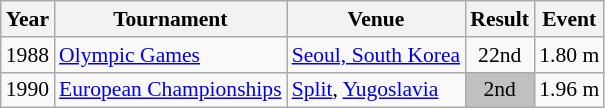<table class="wikitable" style="border-collapse: collapse; font-size: 90%;">
<tr>
<th>Year</th>
<th>Tournament</th>
<th>Venue</th>
<th>Result</th>
<th>Event</th>
</tr>
<tr>
<td>1988</td>
<td><a href='#'>Olympic Games</a></td>
<td><a href='#'>Seoul, South Korea</a></td>
<td align="center">22nd</td>
<td>1.80 m</td>
</tr>
<tr>
<td>1990</td>
<td><a href='#'>European Championships</a></td>
<td><a href='#'>Split</a>, <a href='#'>Yugoslavia</a></td>
<td bgcolor="silver" align="center">2nd</td>
<td>1.96 m</td>
</tr>
</table>
